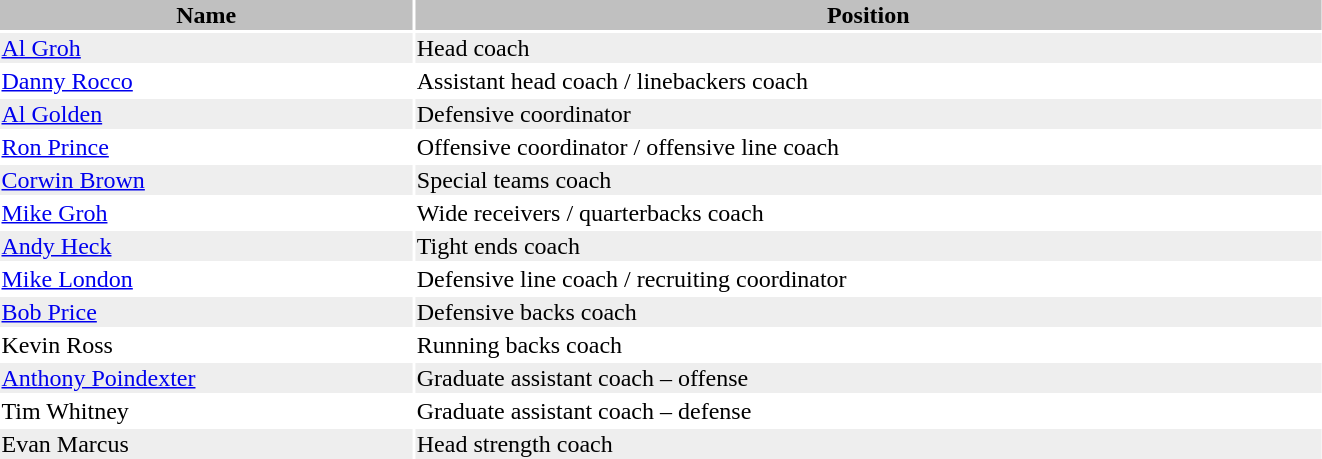<table class="toccolours" width="70%">
<tr>
<th bgcolor=silver>Name</th>
<th bgcolor=silver>Position</th>
</tr>
<tr bgcolor=#eeeeee>
<td><a href='#'>Al Groh</a></td>
<td>Head coach</td>
</tr>
<tr>
<td><a href='#'>Danny Rocco</a></td>
<td>Assistant head coach / linebackers coach</td>
</tr>
<tr bgcolor=#eeeeee>
<td><a href='#'>Al Golden</a></td>
<td>Defensive coordinator</td>
</tr>
<tr>
<td><a href='#'>Ron Prince</a></td>
<td>Offensive coordinator / offensive line coach</td>
</tr>
<tr bgcolor=#eeeeee>
<td><a href='#'>Corwin Brown</a></td>
<td>Special teams coach</td>
</tr>
<tr>
<td><a href='#'>Mike Groh</a></td>
<td>Wide receivers / quarterbacks coach</td>
</tr>
<tr bgcolor=#eeeeee>
<td><a href='#'>Andy Heck</a></td>
<td>Tight ends coach</td>
</tr>
<tr>
<td><a href='#'>Mike London</a></td>
<td>Defensive line coach / recruiting coordinator</td>
</tr>
<tr bgcolor=#eeeeee>
<td><a href='#'>Bob Price</a></td>
<td>Defensive backs coach</td>
</tr>
<tr>
<td>Kevin Ross</td>
<td>Running backs coach</td>
</tr>
<tr bgcolor=#eeeeee>
<td><a href='#'>Anthony Poindexter</a></td>
<td>Graduate assistant coach – offense</td>
</tr>
<tr>
<td>Tim Whitney</td>
<td>Graduate assistant coach – defense</td>
</tr>
<tr bgcolor=#eeeeee>
<td>Evan Marcus</td>
<td>Head strength coach</td>
</tr>
</table>
